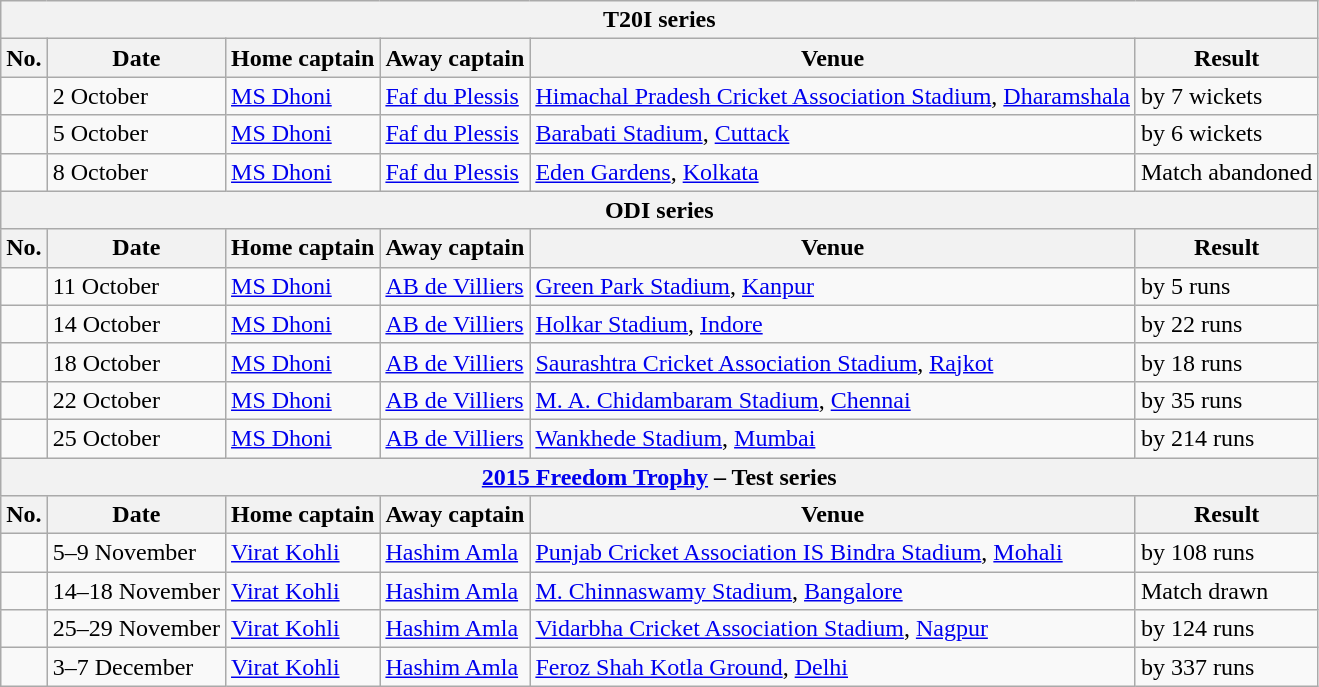<table class="wikitable">
<tr>
<th colspan="9">T20I series</th>
</tr>
<tr>
<th>No.</th>
<th>Date</th>
<th>Home captain</th>
<th>Away captain</th>
<th>Venue</th>
<th>Result</th>
</tr>
<tr>
<td></td>
<td>2 October</td>
<td><a href='#'>MS Dhoni</a></td>
<td><a href='#'>Faf du Plessis</a></td>
<td><a href='#'>Himachal Pradesh Cricket Association Stadium</a>, <a href='#'>Dharamshala</a></td>
<td> by 7 wickets</td>
</tr>
<tr>
<td></td>
<td>5 October</td>
<td><a href='#'>MS Dhoni</a></td>
<td><a href='#'>Faf du Plessis</a></td>
<td><a href='#'>Barabati Stadium</a>, <a href='#'>Cuttack</a></td>
<td> by 6 wickets</td>
</tr>
<tr>
<td></td>
<td>8 October</td>
<td><a href='#'>MS Dhoni</a></td>
<td><a href='#'>Faf du Plessis</a></td>
<td><a href='#'>Eden Gardens</a>, <a href='#'>Kolkata</a></td>
<td>Match abandoned</td>
</tr>
<tr>
<th colspan="9">ODI series</th>
</tr>
<tr>
<th>No.</th>
<th>Date</th>
<th>Home captain</th>
<th>Away captain</th>
<th>Venue</th>
<th>Result</th>
</tr>
<tr>
<td></td>
<td>11 October</td>
<td><a href='#'>MS Dhoni</a></td>
<td><a href='#'>AB de Villiers</a></td>
<td><a href='#'>Green Park Stadium</a>, <a href='#'>Kanpur</a></td>
<td> by 5 runs</td>
</tr>
<tr>
<td></td>
<td>14 October</td>
<td><a href='#'>MS Dhoni</a></td>
<td><a href='#'>AB de Villiers</a></td>
<td><a href='#'>Holkar Stadium</a>, <a href='#'>Indore</a></td>
<td> by 22 runs</td>
</tr>
<tr>
<td></td>
<td>18 October</td>
<td><a href='#'>MS Dhoni</a></td>
<td><a href='#'>AB de Villiers</a></td>
<td><a href='#'>Saurashtra Cricket Association Stadium</a>, <a href='#'>Rajkot</a></td>
<td> by 18 runs</td>
</tr>
<tr>
<td></td>
<td>22 October</td>
<td><a href='#'>MS Dhoni</a></td>
<td><a href='#'>AB de Villiers</a></td>
<td><a href='#'>M. A. Chidambaram Stadium</a>, <a href='#'>Chennai</a></td>
<td> by 35 runs</td>
</tr>
<tr>
<td></td>
<td>25 October</td>
<td><a href='#'>MS Dhoni</a></td>
<td><a href='#'>AB de Villiers</a></td>
<td><a href='#'>Wankhede Stadium</a>, <a href='#'>Mumbai</a></td>
<td> by 214 runs</td>
</tr>
<tr>
<th colspan="9"><a href='#'>2015 Freedom Trophy</a> – Test series</th>
</tr>
<tr>
<th>No.</th>
<th>Date</th>
<th>Home captain</th>
<th>Away captain</th>
<th>Venue</th>
<th>Result</th>
</tr>
<tr>
<td></td>
<td>5–9 November</td>
<td><a href='#'>Virat Kohli</a></td>
<td><a href='#'>Hashim Amla</a></td>
<td><a href='#'>Punjab Cricket Association IS Bindra Stadium</a>, <a href='#'>Mohali</a></td>
<td> by 108 runs</td>
</tr>
<tr>
<td></td>
<td>14–18 November</td>
<td><a href='#'>Virat Kohli</a></td>
<td><a href='#'>Hashim Amla</a></td>
<td><a href='#'>M. Chinnaswamy Stadium</a>, <a href='#'>Bangalore</a></td>
<td>Match drawn</td>
</tr>
<tr>
<td></td>
<td>25–29 November</td>
<td><a href='#'>Virat Kohli</a></td>
<td><a href='#'>Hashim Amla</a></td>
<td><a href='#'>Vidarbha Cricket Association Stadium</a>, <a href='#'>Nagpur</a></td>
<td> by 124 runs</td>
</tr>
<tr>
<td></td>
<td>3–7 December</td>
<td><a href='#'>Virat Kohli</a></td>
<td><a href='#'>Hashim Amla</a></td>
<td><a href='#'>Feroz Shah Kotla Ground</a>, <a href='#'>Delhi</a></td>
<td> by 337 runs</td>
</tr>
</table>
